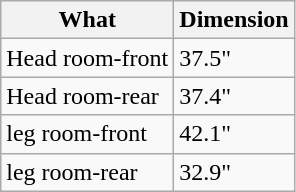<table class="wikitable">
<tr>
<th>What</th>
<th>Dimension</th>
</tr>
<tr>
<td>Head room-front</td>
<td>37.5"</td>
</tr>
<tr>
<td>Head room-rear</td>
<td>37.4"</td>
</tr>
<tr>
<td>leg room-front</td>
<td>42.1"</td>
</tr>
<tr>
<td>leg room-rear</td>
<td>32.9"</td>
</tr>
</table>
